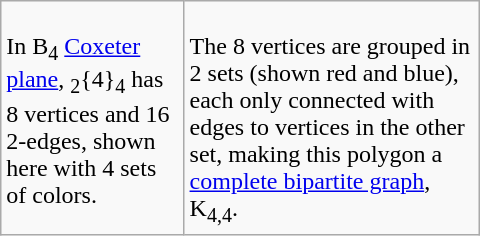<table class=wikitable width=320>
<tr valign=top>
<td><br>In B<sub>4</sub> <a href='#'>Coxeter plane</a>, <sub>2</sub>{4}<sub>4</sub> has 8 vertices and 16 2-edges, shown here with 4 sets of colors.</td>
<td><br>The 8 vertices are grouped in 2 sets (shown red and blue), each only connected with edges to vertices in the other set, making this polygon a <a href='#'>complete bipartite graph</a>, K<sub>4,4</sub>.</td>
</tr>
</table>
